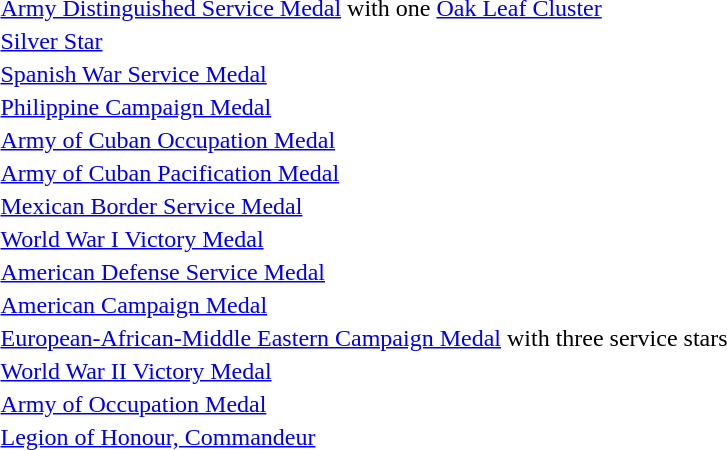<table>
<tr>
<td></td>
<td><a href='#'>Army Distinguished Service Medal</a> with one <a href='#'>Oak Leaf Cluster</a></td>
</tr>
<tr>
<td></td>
<td><a href='#'>Silver Star</a></td>
</tr>
<tr>
<td></td>
<td><a href='#'>Spanish War Service Medal</a></td>
</tr>
<tr>
<td></td>
<td><a href='#'>Philippine Campaign Medal</a></td>
</tr>
<tr>
<td></td>
<td><a href='#'>Army of Cuban Occupation Medal</a></td>
</tr>
<tr>
<td></td>
<td><a href='#'>Army of Cuban Pacification Medal</a></td>
</tr>
<tr>
<td></td>
<td><a href='#'>Mexican Border Service Medal</a></td>
</tr>
<tr>
<td></td>
<td><a href='#'>World War I Victory Medal</a></td>
</tr>
<tr>
<td></td>
<td><a href='#'>American Defense Service Medal</a></td>
</tr>
<tr>
<td></td>
<td><a href='#'>American Campaign Medal</a></td>
</tr>
<tr>
<td></td>
<td><a href='#'>European-African-Middle Eastern Campaign Medal</a> with three service stars</td>
</tr>
<tr>
<td></td>
<td><a href='#'>World War II Victory Medal</a></td>
</tr>
<tr>
<td></td>
<td><a href='#'>Army of Occupation Medal</a></td>
</tr>
<tr>
<td></td>
<td><a href='#'>Legion of Honour, Commandeur</a></td>
</tr>
</table>
